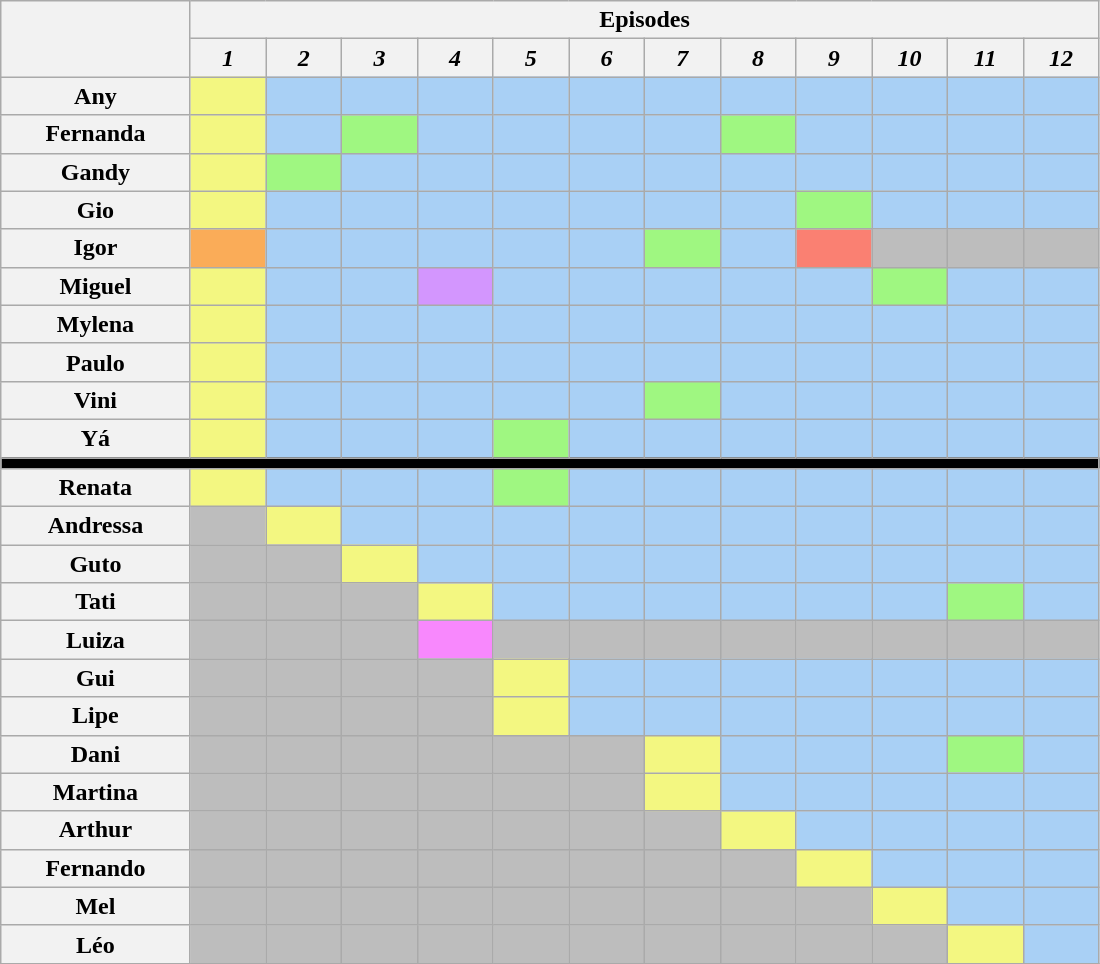<table class="wikitable" style="text-align:center; width:58%;">
<tr>
<th rowspan="2" style="width:15%;"></th>
<th colspan="12" style="text-align:center;">Episodes</th>
</tr>
<tr>
<th style="text-align:center; width:6%;"><em>1</em></th>
<th style="text-align:center; width:6%;"><em>2</em></th>
<th style="text-align:center; width:6%;"><em>3</em></th>
<th style="text-align:center; width:6%;"><em>4</em></th>
<th style="text-align:center; width:6%;"><em>5</em></th>
<th style="text-align:center; width:6%;"><em>6</em></th>
<th style="text-align:center; width:6%;"><em>7</em></th>
<th style="text-align:center; width:6%;"><em>8</em></th>
<th style="text-align:center; width:6%;"><em>9</em></th>
<th style="text-align:center; width:6%;"><em>10</em></th>
<th style="text-align:center; width:6%;"><em>11</em></th>
<th style="text-align:center; width:6%;"><em>12</em></th>
</tr>
<tr>
<th>Any</th>
<th style="background:#F3F781;"></th>
<td style="background:#A9D0F5;"></td>
<td style="background:#A9D0F5;"></td>
<td style="background:#A9D0F5;"></td>
<td style="background:#A9D0F5;"></td>
<td style="background:#A9D0F5;"></td>
<td style="background:#A9D0F5;"></td>
<td style="background:#A9D0F5;"></td>
<td style="background:#A9D0F5;"></td>
<td style="background:#A9D0F5;"></td>
<td style="background:#A9D0F5;"></td>
<td style="background:#A9D0F5;"></td>
</tr>
<tr>
<th>Fernanda</th>
<th style="background:#F3F781;"></th>
<td style="background:#A9D0F5;"></td>
<td style="background:#9FF781;"></td>
<td style="background:#A9D0F5;"></td>
<td style="background:#A9D0F5;"></td>
<td style="background:#A9D0F5;"></td>
<td style="background:#A9D0F5;"></td>
<td style="background:#9FF781;"></td>
<td style="background:#A9D0F5;"></td>
<td style="background:#A9D0F5;"></td>
<td style="background:#A9D0F5;"></td>
<td style="background:#A9D0F5;"></td>
</tr>
<tr>
<th>Gandy</th>
<th style="background:#F3F781;"></th>
<td style="background:#9FF781;"></td>
<td style="background:#A9D0F5;"></td>
<td style="background:#A9D0F5;"></td>
<td style="background:#A9D0F5;"></td>
<td style="background:#A9D0F5;"></td>
<td style="background:#A9D0F5;"></td>
<td style="background:#A9D0F5;"></td>
<td style="background:#A9D0F5;"></td>
<td style="background:#A9D0F5;"></td>
<td style="background:#A9D0F5;"></td>
<td style="background:#A9D0F5;"></td>
</tr>
<tr>
<th>Gio</th>
<th style="background:#F3F781;"></th>
<td style="background:#A9D0F5;"></td>
<td style="background:#A9D0F5;"></td>
<td style="background:#A9D0F5;"></td>
<td style="background:#A9D0F5;"></td>
<td style="background:#A9D0F5;"></td>
<td style="background:#A9D0F5;"></td>
<td style="background:#A9D0F5;"></td>
<td style="background:#9FF781;"></td>
<td style="background:#A9D0F5;"></td>
<td style="background:#A9D0F5;"></td>
<td style="background:#A9D0F5;"></td>
</tr>
<tr>
<th>Igor</th>
<th style="background:#FAAC58;"></th>
<td style="background:#A9D0F5;"></td>
<td style="background:#A9D0F5;"></td>
<td style="background:#A9D0F5;"></td>
<td style="background:#A9D0F5;"></td>
<td style="background:#A9D0F5;"></td>
<td style="background:#9FF781;"></td>
<td style="background:#A9D0F5;"></td>
<td style="background:#FA8072;"></td>
<td style="background:#BDBDBD;"></td>
<td style="background:#BDBDBD;"></td>
<td style="background:#BDBDBD;"></td>
</tr>
<tr>
<th>Miguel</th>
<th style="background:#F3F781;"></th>
<td style="background:#A9D0F5;"></td>
<td style="background:#A9D0F5;"></td>
<td style="background:#D396FE;"></td>
<td style="background:#A9D0F5;"></td>
<td style="background:#A9D0F5;"></td>
<td style="background:#A9D0F5;"></td>
<td style="background:#A9D0F5;"></td>
<td style="background:#A9D0F5;"></td>
<td style="background:#9FF781;"></td>
<td style="background:#A9D0F5;"></td>
<td style="background:#A9D0F5;"></td>
</tr>
<tr>
<th>Mylena</th>
<th style="background:#F3F781;"></th>
<td style="background:#A9D0F5;"></td>
<td style="background:#A9D0F5;"></td>
<td style="background:#A9D0F5;"></td>
<td style="background:#A9D0F5;"></td>
<td style="background:#A9D0F5;"></td>
<td style="background:#A9D0F5;"></td>
<td style="background:#A9D0F5;"></td>
<td style="background:#A9D0F5;"></td>
<td style="background:#A9D0F5;"></td>
<td style="background:#A9D0F5;"></td>
<td style="background:#A9D0F5;"></td>
</tr>
<tr>
<th>Paulo</th>
<th style="background:#F3F781;"></th>
<td style="background:#A9D0F5;"></td>
<td style="background:#A9D0F5;"></td>
<td style="background:#A9D0F5;"></td>
<td style="background:#A9D0F5;"></td>
<td style="background:#A9D0F5;"></td>
<td style="background:#A9D0F5;"></td>
<td style="background:#A9D0F5;"></td>
<td style="background:#A9D0F5;"></td>
<td style="background:#A9D0F5;"></td>
<td style="background:#A9D0F5;"></td>
<td style="background:#A9D0F5;"></td>
</tr>
<tr>
<th>Vini</th>
<th style="background:#F3F781;"></th>
<td style="background:#A9D0F5;"></td>
<td style="background:#A9D0F5;"></td>
<td style="background:#A9D0F5;"></td>
<td style="background:#A9D0F5;"></td>
<td style="background:#A9D0F5;"></td>
<td style="background:#9FF781;"></td>
<td style="background:#A9D0F5;"></td>
<td style="background:#A9D0F5;"></td>
<td style="background:#A9D0F5;"></td>
<td style="background:#A9D0F5;"></td>
<td style="background:#A9D0F5;"></td>
</tr>
<tr>
<th>Yá</th>
<th style="background:#F3F781;"></th>
<td style="background:#A9D0F5;"></td>
<td style="background:#A9D0F5;"></td>
<td style="background:#A9D0F5;"></td>
<td style="background:#9FF781;"></td>
<td style="background:#A9D0F5;"></td>
<td style="background:#A9D0F5;"></td>
<td style="background:#A9D0F5;"></td>
<td style="background:#A9D0F5;"></td>
<td style="background:#A9D0F5;"></td>
<td style="background:#A9D0F5;"></td>
<td style="background:#A9D0F5;"></td>
</tr>
<tr>
<th style="background:#000;" colspan="13"></th>
</tr>
<tr>
<th>Renata</th>
<th style="background:#F3F781;"></th>
<td style="background:#A9D0F5;"></td>
<td style="background:#A9D0F5;"></td>
<td style="background:#A9D0F5;"></td>
<td style="background:#9FF781;"></td>
<td style="background:#A9D0F5;"></td>
<td style="background:#A9D0F5;"></td>
<td style="background:#A9D0F5;"></td>
<td style="background:#A9D0F5;"></td>
<td style="background:#A9D0F5;"></td>
<td style="background:#A9D0F5;"></td>
<td style="background:#A9D0F5;"></td>
</tr>
<tr>
<th>Andressa</th>
<th style="background:#BDBDBD;"></th>
<td style="background:#F3F781;"></td>
<td style="background:#A9D0F5;"></td>
<td style="background:#A9D0F5;"></td>
<td style="background:#A9D0F5;"></td>
<td style="background:#A9D0F5;"></td>
<td style="background:#A9D0F5;"></td>
<td style="background:#A9D0F5;"></td>
<td style="background:#A9D0F5;"></td>
<td style="background:#A9D0F5;"></td>
<td style="background:#A9D0F5;"></td>
<td style="background:#A9D0F5;"></td>
</tr>
<tr>
<th>Guto</th>
<th style="background:#BDBDBD;"></th>
<td style="background:#BDBDBD;"></td>
<td style="background:#F3F781;"></td>
<td style="background:#A9D0F5;"></td>
<td style="background:#A9D0F5;"></td>
<td style="background:#A9D0F5;"></td>
<td style="background:#A9D0F5;"></td>
<td style="background:#A9D0F5;"></td>
<td style="background:#A9D0F5;"></td>
<td style="background:#A9D0F5;"></td>
<td style="background:#A9D0F5;"></td>
<td style="background:#A9D0F5;"></td>
</tr>
<tr>
<th>Tati</th>
<th style="background:#BDBDBD;"></th>
<td style="background:#BDBDBD;"></td>
<td style="background:#BDBDBD;"></td>
<td style="background:#F3F781;"></td>
<td style="background:#A9D0F5;"></td>
<td style="background:#A9D0F5;"></td>
<td style="background:#A9D0F5;"></td>
<td style="background:#A9D0F5;"></td>
<td style="background:#A9D0F5;"></td>
<td style="background:#A9D0F5;"></td>
<td style="background:#9FF781;"></td>
<td style="background:#A9D0F5;"></td>
</tr>
<tr>
<th>Luiza</th>
<th style="background:#BDBDBD;"></th>
<td style="background:#BDBDBD;"></td>
<td style="background:#BDBDBD;"></td>
<td style="background:#F888FD;"></td>
<td style="background:#BDBDBD;"></td>
<td style="background:#BDBDBD;"></td>
<td style="background:#BDBDBD;"></td>
<td style="background:#BDBDBD;"></td>
<td style="background:#BDBDBD;"></td>
<td style="background:#BDBDBD;"></td>
<td style="background:#BDBDBD;"></td>
<td style="background:#BDBDBD;"></td>
</tr>
<tr>
<th>Gui</th>
<th style="background:#BDBDBD;"></th>
<td style="background:#BDBDBD;"></td>
<td style="background:#BDBDBD;"></td>
<td style="background:#BDBDBD;"></td>
<td style="background:#F3F781;"></td>
<td style="background:#A9D0F5;"></td>
<td style="background:#A9D0F5;"></td>
<td style="background:#A9D0F5;"></td>
<td style="background:#A9D0F5;"></td>
<td style="background:#A9D0F5;"></td>
<td style="background:#A9D0F5;"></td>
<td style="background:#A9D0F5;"></td>
</tr>
<tr>
<th>Lipe</th>
<th style="background:#BDBDBD;"></th>
<td style="background:#BDBDBD;"></td>
<td style="background:#BDBDBD;"></td>
<td style="background:#BDBDBD;"></td>
<td style="background:#F3F781;"></td>
<td style="background:#A9D0F5;"></td>
<td style="background:#A9D0F5;"></td>
<td style="background:#A9D0F5;"></td>
<td style="background:#A9D0F5;"></td>
<td style="background:#A9D0F5;"></td>
<td style="background:#A9D0F5;"></td>
<td style="background:#A9D0F5;"></td>
</tr>
<tr>
<th>Dani</th>
<th style="background:#BDBDBD;"></th>
<td style="background:#BDBDBD;"></td>
<td style="background:#BDBDBD;"></td>
<td style="background:#BDBDBD;"></td>
<td style="background:#BDBDBD;"></td>
<td style="background:#BDBDBD;"></td>
<td style="background:#F3F781;"></td>
<td style="background:#A9D0F5;"></td>
<td style="background:#A9D0F5;"></td>
<td style="background:#A9D0F5;"></td>
<td style="background:#9FF781;"></td>
<td style="background:#A9D0F5;"></td>
</tr>
<tr>
<th>Martina</th>
<th style="background:#BDBDBD;"></th>
<td style="background:#BDBDBD;"></td>
<td style="background:#BDBDBD;"></td>
<td style="background:#BDBDBD;"></td>
<td style="background:#BDBDBD;"></td>
<td style="background:#BDBDBD;"></td>
<td style="background:#F3F781;"></td>
<td style="background:#A9D0F5;"></td>
<td style="background:#A9D0F5;"></td>
<td style="background:#A9D0F5;"></td>
<td style="background:#A9D0F5;"></td>
<td style="background:#A9D0F5;"></td>
</tr>
<tr>
<th>Arthur</th>
<th style="background:#BDBDBD;"></th>
<td style="background:#BDBDBD;"></td>
<td style="background:#BDBDBD;"></td>
<td style="background:#BDBDBD;"></td>
<td style="background:#BDBDBD;"></td>
<td style="background:#BDBDBD;"></td>
<td style="background:#BDBDBD;"></td>
<td style="background:#F3F781;"></td>
<td style="background:#A9D0F5;"></td>
<td style="background:#A9D0F5;"></td>
<td style="background:#A9D0F5;"></td>
<td style="background:#A9D0F5;"></td>
</tr>
<tr>
<th>Fernando</th>
<th style="background:#BDBDBD;"></th>
<td style="background:#BDBDBD;"></td>
<td style="background:#BDBDBD;"></td>
<td style="background:#BDBDBD;"></td>
<td style="background:#BDBDBD;"></td>
<td style="background:#BDBDBD;"></td>
<td style="background:#BDBDBD;"></td>
<td style="background:#BDBDBD;"></td>
<td style="background:#F3F781;"></td>
<td style="background:#A9D0F5;"></td>
<td style="background:#A9D0F5;"></td>
<td style="background:#A9D0F5;"></td>
</tr>
<tr>
<th>Mel</th>
<td style="background:#BDBDBD;"></td>
<td style="background:#BDBDBD;"></td>
<td style="background:#BDBDBD;"></td>
<td style="background:#BDBDBD;"></td>
<td style="background:#BDBDBD;"></td>
<td style="background:#BDBDBD;"></td>
<td style="background:#BDBDBD;"></td>
<td style="background:#BDBDBD;"></td>
<td style="background:#BDBDBD;"></td>
<td style="background:#F3F781;"></td>
<td style="background:#A9D0F5;"></td>
<td style="background:#A9D0F5;"></td>
</tr>
<tr>
<th>Léo</th>
<td style="background:#BDBDBD;"></td>
<td style="background:#BDBDBD;"></td>
<td style="background:#BDBDBD;"></td>
<td style="background:#BDBDBD;"></td>
<td style="background:#BDBDBD;"></td>
<td style="background:#BDBDBD;"></td>
<td style="background:#BDBDBD;"></td>
<td style="background:#BDBDBD;"></td>
<td style="background:#BDBDBD;"></td>
<td style="background:#BDBDBD;"></td>
<td style="background:#F3F781;"></td>
<td style="background:#A9D0F5;"></td>
</tr>
<tr>
</tr>
</table>
